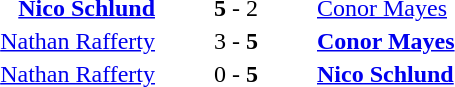<table style="text-align:center">
<tr>
<th width=223></th>
<th width=100></th>
<th width=223></th>
</tr>
<tr>
<td align=right><strong><a href='#'>Nico Schlund</a></strong> </td>
<td><strong>5</strong> - 2</td>
<td align=left> <a href='#'>Conor Mayes</a></td>
</tr>
<tr>
<td align=right><a href='#'>Nathan Rafferty</a> </td>
<td>3 - <strong>5</strong></td>
<td align=left> <strong><a href='#'>Conor Mayes</a></strong></td>
</tr>
<tr>
<td align=right><a href='#'>Nathan Rafferty</a> </td>
<td>0 - <strong>5</strong></td>
<td align=left> <strong><a href='#'>Nico Schlund</a></strong></td>
</tr>
</table>
